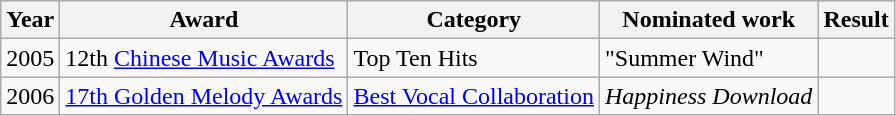<table class="wikitable sortable">
<tr>
<th>Year</th>
<th>Award</th>
<th>Category</th>
<th>Nominated work</th>
<th>Result</th>
</tr>
<tr>
<td>2005</td>
<td>12th <a href='#'>Chinese Music Awards</a></td>
<td>Top Ten Hits</td>
<td>"Summer Wind"</td>
<td></td>
</tr>
<tr>
<td>2006</td>
<td><a href='#'>17th Golden Melody Awards</a></td>
<td><a href='#'>Best Vocal Collaboration</a></td>
<td><em>Happiness Download</em></td>
<td></td>
</tr>
</table>
